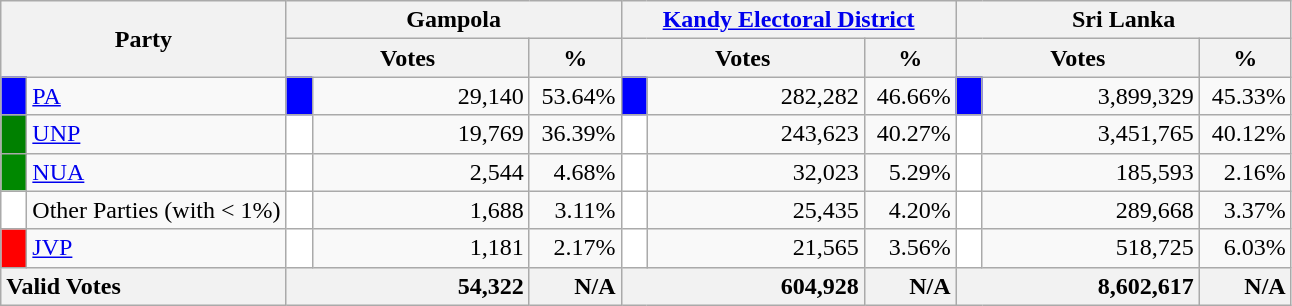<table class="wikitable">
<tr>
<th colspan="2" width="144px"rowspan="2">Party</th>
<th colspan="3" width="216px">Gampola</th>
<th colspan="3" width="216px"><a href='#'>Kandy Electoral District</a></th>
<th colspan="3" width="216px">Sri Lanka</th>
</tr>
<tr>
<th colspan="2" width="144px">Votes</th>
<th>%</th>
<th colspan="2" width="144px">Votes</th>
<th>%</th>
<th colspan="2" width="144px">Votes</th>
<th>%</th>
</tr>
<tr>
<td style="background-color:blue;" width="10px"></td>
<td style="text-align:left;"><a href='#'>PA</a></td>
<td style="background-color:blue;" width="10px"></td>
<td style="text-align:right;">29,140</td>
<td style="text-align:right;">53.64%</td>
<td style="background-color:blue;" width="10px"></td>
<td style="text-align:right;">282,282</td>
<td style="text-align:right;">46.66%</td>
<td style="background-color:blue;" width="10px"></td>
<td style="text-align:right;">3,899,329</td>
<td style="text-align:right;">45.33%</td>
</tr>
<tr>
<td style="background-color:green;" width="10px"></td>
<td style="text-align:left;"><a href='#'>UNP</a></td>
<td style="background-color:white;" width="10px"></td>
<td style="text-align:right;">19,769</td>
<td style="text-align:right;">36.39%</td>
<td style="background-color:white;" width="10px"></td>
<td style="text-align:right;">243,623</td>
<td style="text-align:right;">40.27%</td>
<td style="background-color:white;" width="10px"></td>
<td style="text-align:right;">3,451,765</td>
<td style="text-align:right;">40.12%</td>
</tr>
<tr>
<td style="background-color:#008800;" width="10px"></td>
<td style="text-align:left;"><a href='#'>NUA</a></td>
<td style="background-color:white;" width="10px"></td>
<td style="text-align:right;">2,544</td>
<td style="text-align:right;">4.68%</td>
<td style="background-color:white;" width="10px"></td>
<td style="text-align:right;">32,023</td>
<td style="text-align:right;">5.29%</td>
<td style="background-color:white;" width="10px"></td>
<td style="text-align:right;">185,593</td>
<td style="text-align:right;">2.16%</td>
</tr>
<tr>
<td style="background-color:white;" width="10px"></td>
<td style="text-align:left;">Other Parties (with < 1%)</td>
<td style="background-color:white;" width="10px"></td>
<td style="text-align:right;">1,688</td>
<td style="text-align:right;">3.11%</td>
<td style="background-color:white;" width="10px"></td>
<td style="text-align:right;">25,435</td>
<td style="text-align:right;">4.20%</td>
<td style="background-color:white;" width="10px"></td>
<td style="text-align:right;">289,668</td>
<td style="text-align:right;">3.37%</td>
</tr>
<tr>
<td style="background-color:red;" width="10px"></td>
<td style="text-align:left;"><a href='#'>JVP</a></td>
<td style="background-color:white;" width="10px"></td>
<td style="text-align:right;">1,181</td>
<td style="text-align:right;">2.17%</td>
<td style="background-color:white;" width="10px"></td>
<td style="text-align:right;">21,565</td>
<td style="text-align:right;">3.56%</td>
<td style="background-color:white;" width="10px"></td>
<td style="text-align:right;">518,725</td>
<td style="text-align:right;">6.03%</td>
</tr>
<tr>
<th colspan="2" width="144px"style="text-align:left;">Valid Votes</th>
<th style="text-align:right;"colspan="2" width="144px">54,322</th>
<th style="text-align:right;">N/A</th>
<th style="text-align:right;"colspan="2" width="144px">604,928</th>
<th style="text-align:right;">N/A</th>
<th style="text-align:right;"colspan="2" width="144px">8,602,617</th>
<th style="text-align:right;">N/A</th>
</tr>
</table>
